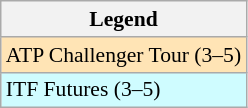<table class=wikitable style=font-size:90%>
<tr>
<th>Legend</th>
</tr>
<tr bgcolor=moccasin>
<td>ATP Challenger Tour (3–5)</td>
</tr>
<tr bgcolor=CFFCFF>
<td>ITF Futures (3–5)</td>
</tr>
</table>
